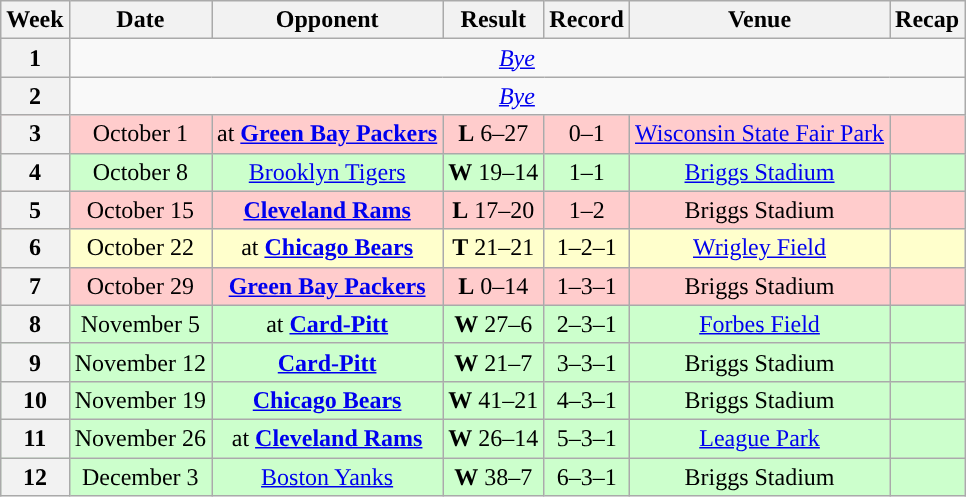<table class="wikitable" style="text-align:center">
<tr>
<th>Week</th>
<th>Date</th>
<th>Opponent</th>
<th>Result</th>
<th>Record</th>
<th>Venue</th>
<th>Recap</th>
</tr>
<tr>
<th>1</th>
<td colspan="6"><em><a href='#'>Bye</a></em></td>
</tr>
<tr>
<th>2</th>
<td colspan="6"><em><a href='#'>Bye</a></em></td>
</tr>
<tr style="background:#fcc">
<th>3</th>
<td>October 1</td>
<td>at <strong><a href='#'>Green Bay Packers</a></strong></td>
<td><strong>L</strong> 6–27</td>
<td>0–1</td>
<td><a href='#'>Wisconsin State Fair Park</a></td>
<td></td>
</tr>
<tr style="background:#cfc">
<th>4</th>
<td>October 8</td>
<td><a href='#'>Brooklyn Tigers</a></td>
<td><strong>W</strong> 19–14</td>
<td>1–1</td>
<td><a href='#'>Briggs Stadium</a></td>
<td></td>
</tr>
<tr style="background:#fcc">
<th>5</th>
<td>October 15</td>
<td><strong><a href='#'>Cleveland Rams</a></strong></td>
<td><strong>L</strong> 17–20</td>
<td>1–2</td>
<td>Briggs Stadium</td>
<td></td>
</tr>
<tr style="background:#ffc">
<th>6</th>
<td>October 22</td>
<td>at <strong><a href='#'>Chicago Bears</a></strong></td>
<td><strong>T</strong> 21–21</td>
<td>1–2–1</td>
<td><a href='#'>Wrigley Field</a></td>
<td></td>
</tr>
<tr style="background:#fcc">
<th>7</th>
<td>October 29</td>
<td><strong><a href='#'>Green Bay Packers</a></strong></td>
<td><strong>L</strong> 0–14</td>
<td>1–3–1</td>
<td>Briggs Stadium</td>
<td></td>
</tr>
<tr style="background:#cfc">
<th>8</th>
<td>November 5</td>
<td>at <strong><a href='#'>Card-Pitt</a></strong></td>
<td><strong>W</strong> 27–6</td>
<td>2–3–1</td>
<td><a href='#'>Forbes Field</a></td>
<td></td>
</tr>
<tr style="background:#cfc">
<th>9</th>
<td>November 12</td>
<td><strong><a href='#'>Card-Pitt</a></strong></td>
<td><strong>W</strong> 21–7</td>
<td>3–3–1</td>
<td>Briggs Stadium</td>
<td></td>
</tr>
<tr style="background:#cfc">
<th>10</th>
<td>November 19</td>
<td><strong><a href='#'>Chicago Bears</a></strong></td>
<td><strong>W</strong> 41–21</td>
<td>4–3–1</td>
<td>Briggs Stadium</td>
<td></td>
</tr>
<tr style="background:#cfc">
<th>11</th>
<td>November 26</td>
<td>at <strong><a href='#'>Cleveland Rams</a></strong></td>
<td><strong>W</strong> 26–14</td>
<td>5–3–1</td>
<td><a href='#'>League Park</a></td>
<td></td>
</tr>
<tr style="background:#cfc">
<th>12</th>
<td>December 3</td>
<td><a href='#'>Boston Yanks</a></td>
<td><strong>W</strong> 38–7</td>
<td>6–3–1</td>
<td>Briggs Stadium</td>
<td></td>
</tr>
</table>
